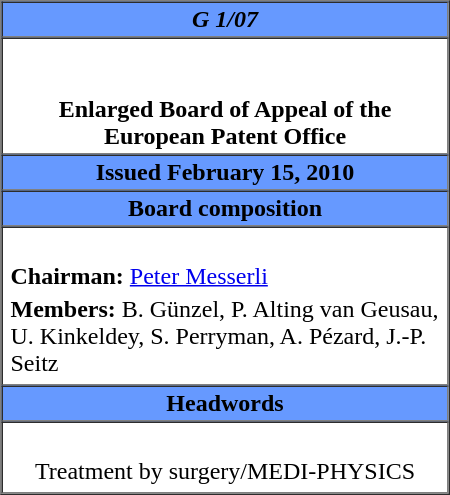<table cellpadding="2" cellspacing="0" border="1" align="right" style="margin-left: 0.5em" width=300px>
<tr>
<th bgcolor="6699FF"><strong><em>G 1/07</em></strong></th>
</tr>
<tr>
<td align="center"><br><br><strong>Enlarged Board of Appeal of the European Patent Office</strong></td>
</tr>
<tr>
<th bgcolor="6699FF">Issued February 15, 2010</th>
</tr>
<tr>
<th bgcolor="6699FF"><strong>Board composition</strong></th>
</tr>
<tr>
<td><br><table align="center">
<tr>
<td><strong>Chairman:</strong> <a href='#'>Peter Messerli</a></td>
</tr>
<tr>
<td><strong>Members:</strong> B. Günzel, P. Alting van Geusau, U. Kinkeldey, S. Perryman, A. Pézard, J.-P. Seitz</td>
</tr>
</table>
</td>
</tr>
<tr>
<th bgcolor="6699FF"><strong>Headwords</strong></th>
</tr>
<tr>
<td><br><table align="center">
<tr>
<td>Treatment by surgery/MEDI-PHYSICS</td>
</tr>
</table>
</td>
</tr>
<tr>
</tr>
</table>
